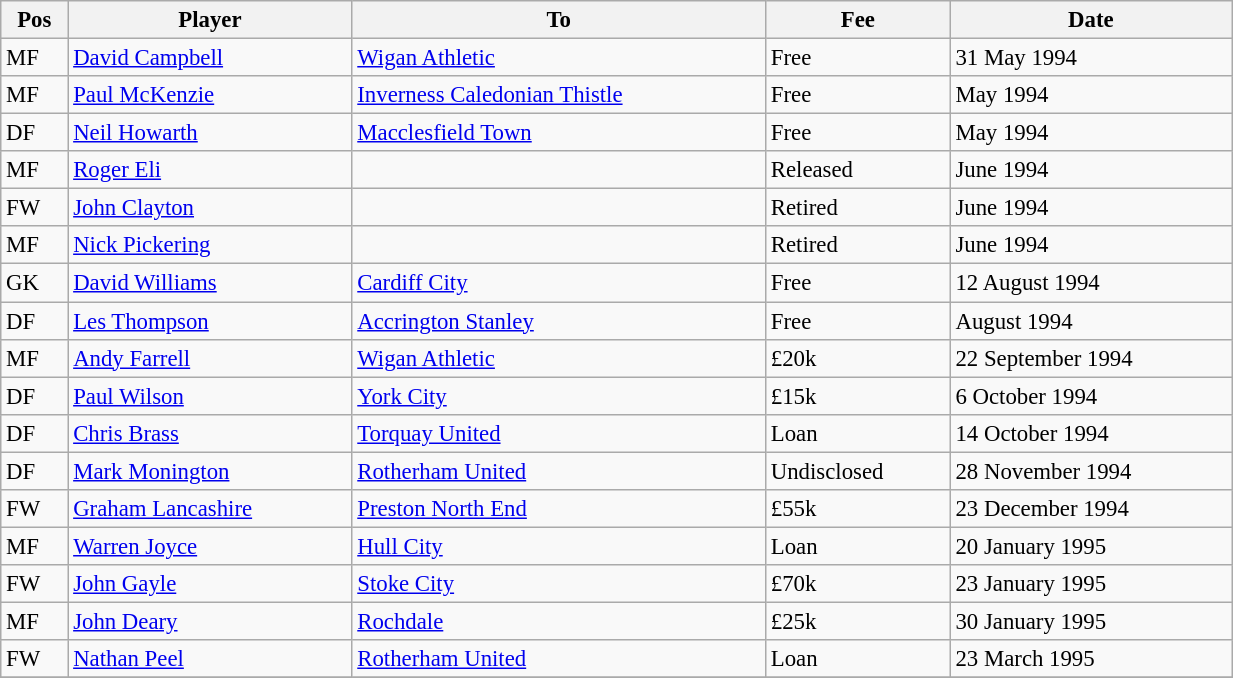<table width=65% class="wikitable" style="text-align:center; font-size:95%; text-align:left">
<tr>
<th>Pos</th>
<th>Player</th>
<th>To</th>
<th>Fee</th>
<th>Date</th>
</tr>
<tr --->
<td>MF</td>
<td> <a href='#'>David Campbell</a></td>
<td><a href='#'>Wigan Athletic</a></td>
<td>Free</td>
<td>31 May 1994</td>
</tr>
<tr --->
<td>MF</td>
<td> <a href='#'>Paul McKenzie</a></td>
<td><a href='#'>Inverness Caledonian Thistle</a></td>
<td>Free</td>
<td>May 1994</td>
</tr>
<tr --->
<td>DF</td>
<td> <a href='#'>Neil Howarth</a></td>
<td><a href='#'>Macclesfield Town</a></td>
<td>Free</td>
<td>May 1994</td>
</tr>
<tr --->
<td>MF</td>
<td> <a href='#'>Roger Eli</a></td>
<td></td>
<td>Released</td>
<td>June 1994</td>
</tr>
<tr --->
<td>FW</td>
<td> <a href='#'>John Clayton</a></td>
<td></td>
<td>Retired</td>
<td>June 1994</td>
</tr>
<tr --->
<td>MF</td>
<td> <a href='#'>Nick Pickering</a></td>
<td></td>
<td>Retired</td>
<td>June 1994</td>
</tr>
<tr --->
<td>GK</td>
<td> <a href='#'>David Williams</a></td>
<td><a href='#'>Cardiff City</a></td>
<td>Free</td>
<td>12 August 1994</td>
</tr>
<tr --->
<td>DF</td>
<td> <a href='#'>Les Thompson</a></td>
<td><a href='#'>Accrington Stanley</a></td>
<td>Free</td>
<td>August 1994</td>
</tr>
<tr --->
<td>MF</td>
<td> <a href='#'>Andy Farrell</a></td>
<td><a href='#'>Wigan Athletic</a></td>
<td>£20k</td>
<td>22 September 1994</td>
</tr>
<tr --->
<td>DF</td>
<td> <a href='#'>Paul Wilson</a></td>
<td><a href='#'>York City</a></td>
<td>£15k</td>
<td>6 October 1994</td>
</tr>
<tr --->
<td>DF</td>
<td> <a href='#'>Chris Brass</a></td>
<td><a href='#'>Torquay United</a></td>
<td>Loan</td>
<td>14 October 1994</td>
</tr>
<tr --->
<td>DF</td>
<td> <a href='#'>Mark Monington</a></td>
<td><a href='#'>Rotherham United</a></td>
<td>Undisclosed</td>
<td>28 November 1994</td>
</tr>
<tr --->
<td>FW</td>
<td> <a href='#'>Graham Lancashire</a></td>
<td><a href='#'>Preston North End</a></td>
<td>£55k</td>
<td>23 December 1994</td>
</tr>
<tr --->
<td>MF</td>
<td> <a href='#'>Warren Joyce</a></td>
<td><a href='#'>Hull City</a></td>
<td>Loan</td>
<td>20 January 1995</td>
</tr>
<tr --->
<td>FW</td>
<td> <a href='#'>John Gayle</a></td>
<td><a href='#'>Stoke City</a></td>
<td>£70k</td>
<td>23 January 1995</td>
</tr>
<tr ---->
<td>MF</td>
<td> <a href='#'>John Deary</a></td>
<td><a href='#'>Rochdale</a></td>
<td>£25k</td>
<td>30 January 1995</td>
</tr>
<tr --->
<td>FW</td>
<td> <a href='#'>Nathan Peel</a></td>
<td><a href='#'>Rotherham United</a></td>
<td>Loan</td>
<td>23 March 1995</td>
</tr>
<tr --->
</tr>
</table>
